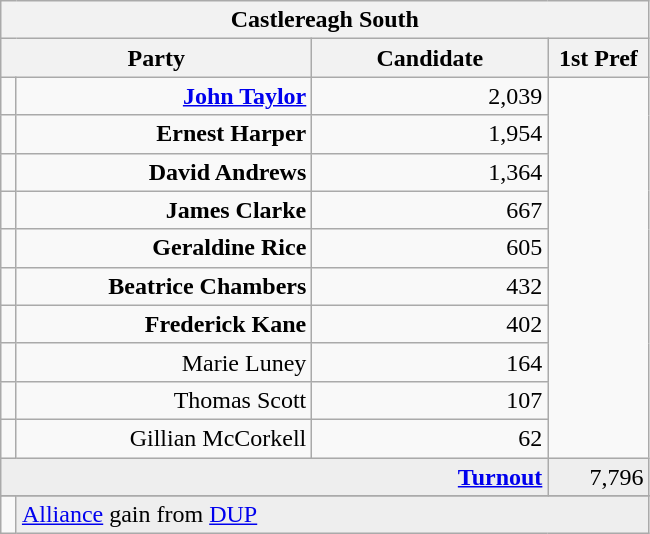<table class="wikitable">
<tr>
<th colspan="4" align="center">Castlereagh South</th>
</tr>
<tr>
<th colspan="2" align="center" width=200>Party</th>
<th width=150>Candidate</th>
<th width=60>1st Pref</th>
</tr>
<tr>
<td></td>
<td align="right"><strong><a href='#'>John Taylor</a></strong></td>
<td align="right">2,039</td>
</tr>
<tr>
<td></td>
<td align="right"><strong>Ernest Harper</strong></td>
<td align="right">1,954</td>
</tr>
<tr>
<td></td>
<td align="right"><strong>David Andrews</strong></td>
<td align="right">1,364</td>
</tr>
<tr>
<td></td>
<td align="right"><strong>James Clarke</strong></td>
<td align="right">667</td>
</tr>
<tr>
<td></td>
<td align="right"><strong>Geraldine Rice</strong></td>
<td align="right">605</td>
</tr>
<tr>
<td></td>
<td align="right"><strong>Beatrice Chambers</strong></td>
<td align="right">432</td>
</tr>
<tr>
<td></td>
<td align="right"><strong>Frederick Kane</strong></td>
<td align="right">402</td>
</tr>
<tr>
<td></td>
<td align="right">Marie Luney</td>
<td align="right">164</td>
</tr>
<tr>
<td></td>
<td align="right">Thomas Scott</td>
<td align="right">107</td>
</tr>
<tr>
<td></td>
<td align="right">Gillian McCorkell</td>
<td align="right">62</td>
</tr>
<tr bgcolor="EEEEEE">
<td colspan=3 align="right"><strong><a href='#'>Turnout</a></strong></td>
<td align="right">7,796</td>
</tr>
<tr bgcolor="EEEEEE">
</tr>
<tr>
<td bgcolor=></td>
<td colspan=3 bgcolor="EEEEEE"><a href='#'>Alliance</a> gain from <a href='#'>DUP</a></td>
</tr>
</table>
